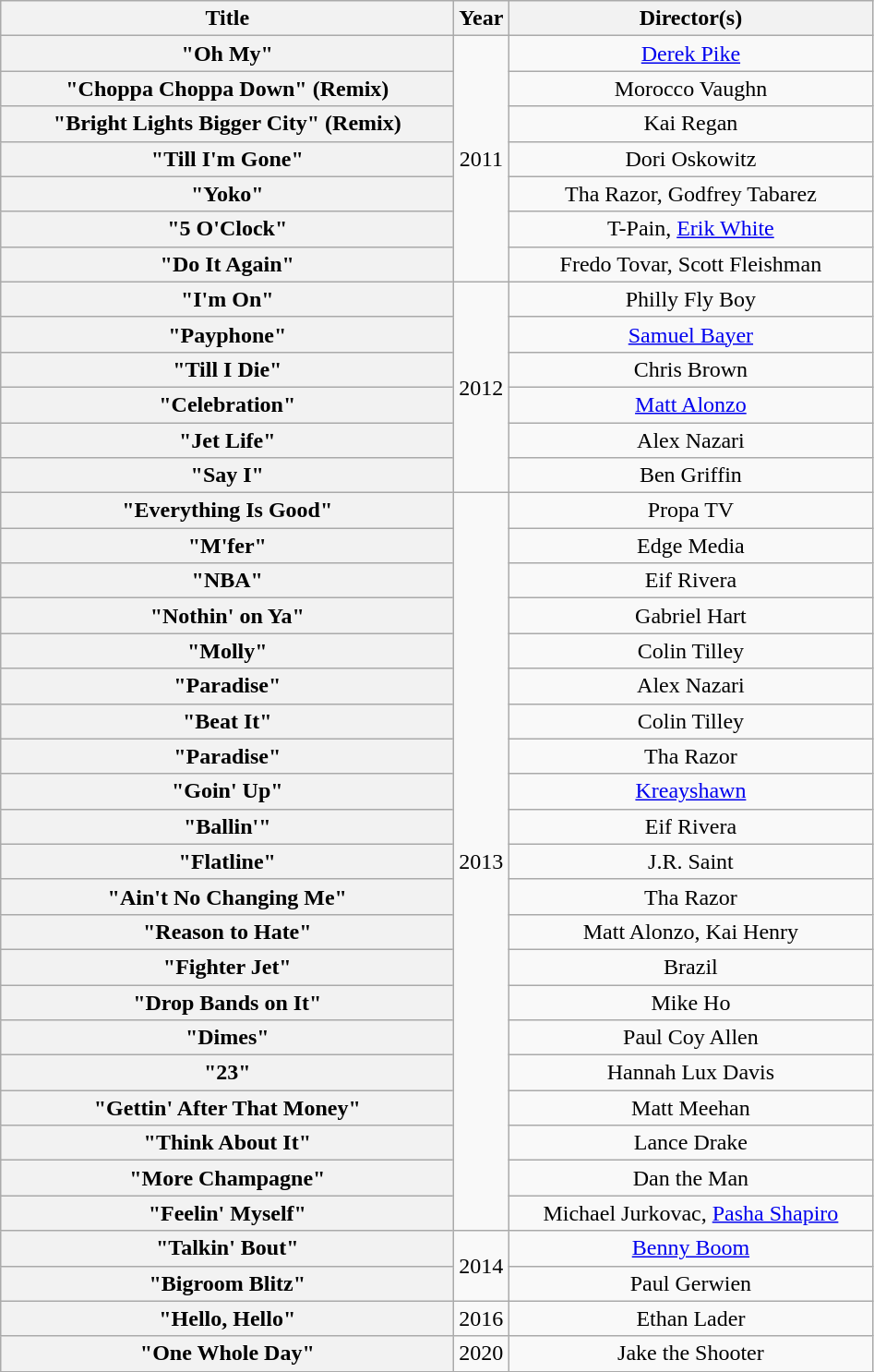<table class="wikitable plainrowheaders" style="text-align:center;">
<tr>
<th scope="col" style="width:20em;">Title</th>
<th scope="col" style="width:1em;">Year</th>
<th scope="col" style="width:16em;">Director(s)</th>
</tr>
<tr>
<th scope="row">"Oh My"<br></th>
<td rowspan="7">2011</td>
<td><a href='#'>Derek Pike</a></td>
</tr>
<tr>
<th scope="row">"Choppa Choppa Down" (Remix)<br></th>
<td>Morocco Vaughn</td>
</tr>
<tr>
<th scope="row">"Bright Lights Bigger City" (Remix)<br></th>
<td>Kai Regan</td>
</tr>
<tr>
<th scope="row">"Till I'm Gone"<br></th>
<td>Dori Oskowitz</td>
</tr>
<tr>
<th scope="row">"Yoko"<br></th>
<td>Tha Razor, Godfrey Tabarez</td>
</tr>
<tr>
<th scope="row">"5 O'Clock"<br></th>
<td>T-Pain, <a href='#'>Erik White</a></td>
</tr>
<tr>
<th scope="row">"Do It Again"<br></th>
<td>Fredo Tovar, Scott Fleishman</td>
</tr>
<tr>
<th scope="row">"I'm On"<br></th>
<td rowspan="6">2012</td>
<td>Philly Fly Boy</td>
</tr>
<tr>
<th scope="row">"Payphone"<br></th>
<td><a href='#'>Samuel Bayer</a></td>
</tr>
<tr>
<th scope="row">"Till I Die"<br></th>
<td>Chris Brown</td>
</tr>
<tr>
<th scope="row">"Celebration"<br></th>
<td><a href='#'>Matt Alonzo</a></td>
</tr>
<tr>
<th scope="row">"Jet Life"<br></th>
<td>Alex Nazari</td>
</tr>
<tr>
<th scope="row">"Say I"<br></th>
<td>Ben Griffin</td>
</tr>
<tr>
<th scope="row">"Everything Is Good"<br></th>
<td rowspan="21">2013</td>
<td>Propa TV</td>
</tr>
<tr>
<th scope="row">"M'fer"<br></th>
<td>Edge Media</td>
</tr>
<tr>
<th scope="row">"NBA"<br></th>
<td>Eif Rivera</td>
</tr>
<tr>
<th scope="row">"Nothin' on Ya"<br></th>
<td>Gabriel Hart</td>
</tr>
<tr>
<th scope="row">"Molly"<br></th>
<td>Colin Tilley</td>
</tr>
<tr>
<th scope="row">"Paradise"<br></th>
<td>Alex Nazari</td>
</tr>
<tr>
<th scope="row">"Beat It"<br></th>
<td>Colin Tilley</td>
</tr>
<tr>
<th scope="row">"Paradise"<br></th>
<td>Tha Razor</td>
</tr>
<tr>
<th scope="row">"Goin' Up"<br></th>
<td><a href='#'>Kreayshawn</a></td>
</tr>
<tr>
<th scope="row">"Ballin'"<br></th>
<td>Eif Rivera</td>
</tr>
<tr>
<th scope="row">"Flatline"<br></th>
<td>J.R. Saint</td>
</tr>
<tr>
<th scope="row">"Ain't No Changing Me"<br></th>
<td>Tha Razor</td>
</tr>
<tr>
<th scope="row">"Reason to Hate"<br></th>
<td>Matt Alonzo, Kai Henry</td>
</tr>
<tr>
<th scope="row">"Fighter Jet"<br></th>
<td>Brazil</td>
</tr>
<tr>
<th scope="row">"Drop Bands on It"<br></th>
<td>Mike Ho</td>
</tr>
<tr>
<th scope="row">"Dimes"<br></th>
<td>Paul Coy Allen</td>
</tr>
<tr>
<th scope="row">"23"<br></th>
<td>Hannah Lux Davis</td>
</tr>
<tr>
<th scope="row">"Gettin' After That Money"<br></th>
<td>Matt Meehan</td>
</tr>
<tr>
<th scope="row">"Think About It"<br></th>
<td>Lance Drake</td>
</tr>
<tr>
<th scope="row">"More Champagne"<br></th>
<td>Dan the Man</td>
</tr>
<tr>
<th scope="row">"Feelin' Myself"<br></th>
<td>Michael Jurkovac, <a href='#'>Pasha Shapiro</a></td>
</tr>
<tr>
<th scope="row">"Talkin' Bout"<br></th>
<td rowspan="2">2014</td>
<td><a href='#'>Benny Boom</a></td>
</tr>
<tr>
<th scope="row">"Bigroom Blitz"<br></th>
<td>Paul Gerwien</td>
</tr>
<tr>
<th scope="row">"Hello, Hello"<br></th>
<td>2016</td>
<td>Ethan Lader</td>
</tr>
<tr>
<th scope="row">"One Whole Day"<br></th>
<td>2020</td>
<td>Jake the Shooter</td>
</tr>
<tr>
</tr>
</table>
